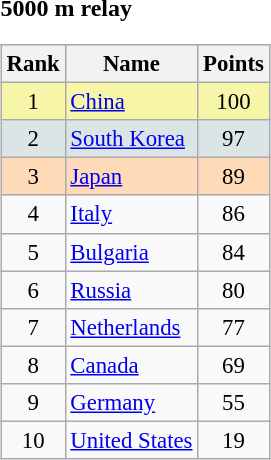<table>
<tr valign="top">
<td><br><strong>5000 m relay</strong><br><table class="wikitable" style="font-size:95%; text-align: center">
<tr style="background:#dcdcdc;">
<th>Rank</th>
<th>Name</th>
<th>Points</th>
</tr>
<tr bgcolor="#F7F6A8" |>
<td>1</td>
<td align="left"> <a href='#'>China</a></td>
<td>100</td>
</tr>
<tr bgcolor="#DCE5E5">
<td>2</td>
<td align="left"> <a href='#'>South Korea</a></td>
<td>97</td>
</tr>
<tr bgcolor="#FFDAB9">
<td>3</td>
<td align="left"> <a href='#'>Japan</a></td>
<td>89</td>
</tr>
<tr>
<td>4</td>
<td align="left"> <a href='#'>Italy</a></td>
<td>86</td>
</tr>
<tr>
<td>5</td>
<td align="left"> <a href='#'>Bulgaria</a></td>
<td>84</td>
</tr>
<tr>
<td>6</td>
<td align="left"> <a href='#'>Russia</a></td>
<td>80</td>
</tr>
<tr>
<td>7</td>
<td align="left"> <a href='#'>Netherlands</a></td>
<td>77</td>
</tr>
<tr>
<td>8</td>
<td align="left"> <a href='#'>Canada</a></td>
<td>69</td>
</tr>
<tr>
<td>9</td>
<td align="left"> <a href='#'>Germany</a></td>
<td>55</td>
</tr>
<tr>
<td>10</td>
<td align="left"> <a href='#'>United States</a></td>
<td>19</td>
</tr>
</table>
</td>
</tr>
</table>
